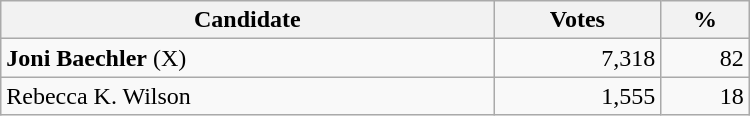<table style="width:500px;" class="wikitable">
<tr>
<th align="center">Candidate</th>
<th align="center">Votes</th>
<th align="center">%</th>
</tr>
<tr>
<td align="left"><strong>Joni Baechler</strong> (X)</td>
<td align="right">7,318</td>
<td align="right">82</td>
</tr>
<tr>
<td align="left">Rebecca K. Wilson</td>
<td align="right">1,555</td>
<td align="right">18</td>
</tr>
</table>
